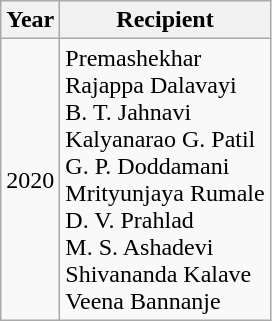<table class="wikitable sortable">
<tr>
<th>Year</th>
<th>Recipient</th>
</tr>
<tr>
<td>2020</td>
<td>Premashekhar<br>Rajappa Dalavayi<br>B. T. Jahnavi<br>Kalyanarao G. Patil<br>G. P. Doddamani<br>Mrityunjaya Rumale<br>D. V. Prahlad<br>M. S. Ashadevi<br>Shivananda Kalave<br>Veena Bannanje</td>
</tr>
</table>
